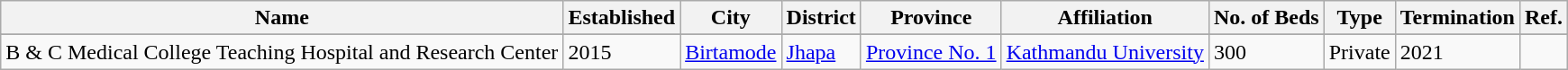<table class="wikitable sortable mw-collapsible">
<tr>
<th>Name</th>
<th>Established</th>
<th>City</th>
<th>District</th>
<th>Province</th>
<th>Affiliation</th>
<th>No. of Beds</th>
<th>Type</th>
<th>Termination</th>
<th>Ref.</th>
</tr>
<tr>
</tr>
<tr>
<td>B & C Medical College Teaching Hospital and Research Center</td>
<td>2015</td>
<td><a href='#'>Birtamode</a></td>
<td><a href='#'>Jhapa</a></td>
<td><a href='#'>Province No. 1</a></td>
<td><a href='#'>Kathmandu University</a></td>
<td>300</td>
<td>Private</td>
<td>2021</td>
<td></td>
</tr>
</table>
